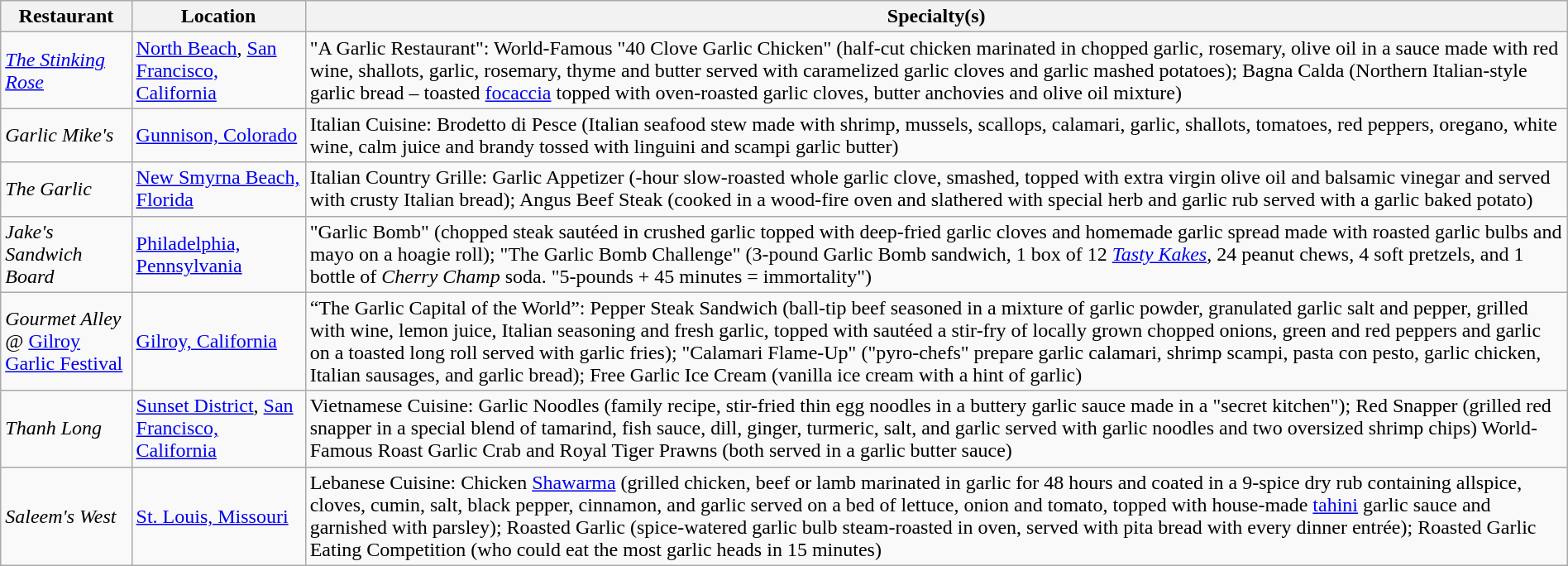<table class="wikitable" style="width:100%;">
<tr>
<th>Restaurant</th>
<th>Location</th>
<th>Specialty(s)</th>
</tr>
<tr>
<td><em><a href='#'>The Stinking Rose</a></em></td>
<td><a href='#'>North Beach</a>, <a href='#'>San Francisco, California</a></td>
<td>"A Garlic Restaurant": World-Famous "40 Clove Garlic Chicken" (half-cut chicken marinated in chopped garlic, rosemary, olive oil in a sauce made with red wine, shallots, garlic, rosemary, thyme and butter served with caramelized garlic cloves and garlic mashed potatoes); Bagna Calda (Northern Italian-style garlic bread – toasted <a href='#'>focaccia</a> topped with oven-roasted garlic cloves, butter anchovies and olive oil mixture)</td>
</tr>
<tr>
<td><em>Garlic Mike's</em></td>
<td><a href='#'>Gunnison, Colorado</a></td>
<td>Italian Cuisine: Brodetto di Pesce (Italian seafood stew made with shrimp, mussels, scallops, calamari, garlic, shallots, tomatoes, red peppers, oregano, white wine, calm juice and brandy tossed with linguini and scampi garlic butter)</td>
</tr>
<tr>
<td><em>The Garlic</em></td>
<td><a href='#'>New Smyrna Beach, Florida</a></td>
<td>Italian Country Grille: Garlic Appetizer (-hour slow-roasted whole garlic clove, smashed, topped with extra virgin olive oil and balsamic vinegar and served with crusty Italian bread); Angus Beef Steak (cooked in a wood-fire oven and slathered with special herb and garlic rub served with a garlic baked potato)</td>
</tr>
<tr>
<td><em>Jake's Sandwich Board</em></td>
<td><a href='#'>Philadelphia, Pennsylvania</a></td>
<td>"Garlic Bomb" (chopped steak sautéed in crushed garlic topped with deep-fried garlic cloves and homemade garlic spread made with roasted garlic bulbs and mayo on a hoagie roll); "The Garlic Bomb Challenge" (3-pound Garlic Bomb sandwich, 1 box of 12 <em><a href='#'>Tasty Kakes</a></em>, 24 peanut chews, 4 soft pretzels, and 1 bottle of <em>Cherry Champ</em> soda. "5-pounds + 45 minutes = immortality")</td>
</tr>
<tr>
<td><em>Gourmet Alley</em> <br>@ <a href='#'>Gilroy Garlic Festival</a></td>
<td><a href='#'>Gilroy, California</a></td>
<td>“The Garlic Capital of the World”: Pepper Steak Sandwich (ball-tip beef seasoned in a mixture of garlic powder, granulated garlic salt and pepper, grilled with wine, lemon juice, Italian seasoning and fresh garlic, topped with sautéed a stir-fry of locally grown chopped onions, green and red peppers and garlic on a toasted long roll served with garlic fries); "Calamari Flame-Up" ("pyro-chefs" prepare garlic calamari, shrimp scampi, pasta con pesto, garlic chicken, Italian sausages, and garlic bread); Free Garlic Ice Cream (vanilla ice cream with a hint of garlic)</td>
</tr>
<tr>
<td><em>Thanh Long</em></td>
<td><a href='#'>Sunset District</a>, <a href='#'>San Francisco, California</a></td>
<td>Vietnamese Cuisine: Garlic Noodles (family recipe, stir-fried thin egg noodles in a buttery garlic sauce made in a "secret kitchen"); Red Snapper (grilled red snapper in a special blend of tamarind, fish sauce, dill, ginger, turmeric, salt, and garlic served with garlic noodles and two oversized shrimp chips) World-Famous Roast Garlic Crab and Royal Tiger Prawns (both served in a garlic butter sauce)</td>
</tr>
<tr>
<td><em>Saleem's West</em></td>
<td><a href='#'>St. Louis, Missouri</a></td>
<td>Lebanese Cuisine: Chicken <a href='#'>Shawarma</a> (grilled chicken, beef or lamb marinated in garlic for 48 hours and coated in a 9-spice dry rub containing allspice, cloves, cumin, salt, black pepper, cinnamon, and garlic served on a bed of lettuce, onion and tomato, topped with house-made <a href='#'>tahini</a> garlic sauce and garnished with parsley); Roasted Garlic (spice-watered garlic bulb steam-roasted in oven, served with pita bread with every dinner entrée); Roasted Garlic Eating Competition (who could eat the most garlic heads in 15 minutes)</td>
</tr>
</table>
